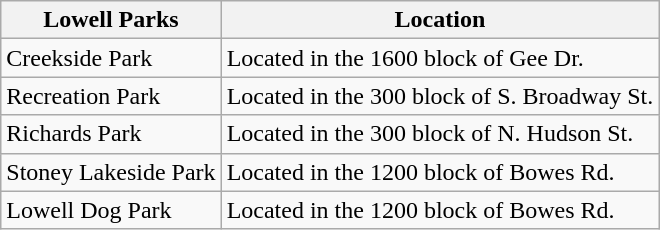<table class="wikitable">
<tr>
<th>Lowell Parks</th>
<th>Location</th>
</tr>
<tr>
<td>Creekside Park</td>
<td>Located in the 1600 block of Gee Dr.</td>
</tr>
<tr>
<td>Recreation Park</td>
<td>Located in the 300 block of S. Broadway St.</td>
</tr>
<tr>
<td>Richards Park</td>
<td>Located in the 300 block of N. Hudson St.</td>
</tr>
<tr>
<td>Stoney Lakeside Park</td>
<td>Located in the 1200 block of Bowes Rd.</td>
</tr>
<tr>
<td>Lowell Dog Park</td>
<td>Located in the 1200 block of Bowes Rd.</td>
</tr>
</table>
